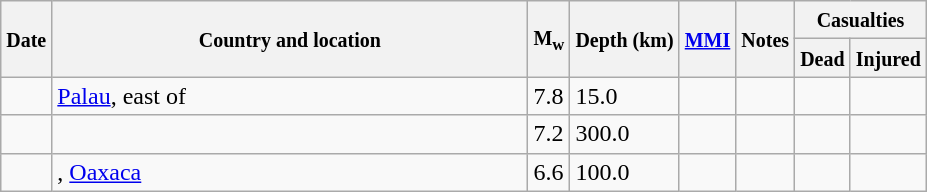<table class="wikitable sortable sort-under" style="border:1px black; margin-left:1em;">
<tr>
<th rowspan="2"><small>Date</small></th>
<th rowspan="2" style="width: 310px"><small>Country and location</small></th>
<th rowspan="2"><small>M<sub>w</sub></small></th>
<th rowspan="2"><small>Depth (km)</small></th>
<th rowspan="2"><small><a href='#'>MMI</a></small></th>
<th rowspan="2" class="unsortable"><small>Notes</small></th>
<th colspan="2"><small>Casualties</small></th>
</tr>
<tr>
<th><small>Dead</small></th>
<th><small>Injured</small></th>
</tr>
<tr>
<td></td>
<td> <a href='#'>Palau</a>, east of</td>
<td>7.8</td>
<td>15.0</td>
<td></td>
<td></td>
<td></td>
<td></td>
</tr>
<tr>
<td></td>
<td></td>
<td>7.2</td>
<td>300.0</td>
<td></td>
<td></td>
<td></td>
<td></td>
</tr>
<tr>
<td></td>
<td>, <a href='#'>Oaxaca</a></td>
<td>6.6</td>
<td>100.0</td>
<td></td>
<td></td>
<td></td>
<td></td>
</tr>
</table>
